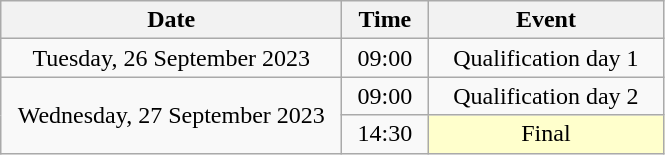<table class = "wikitable" style="text-align:center;">
<tr>
<th width=220>Date</th>
<th width=50>Time</th>
<th width=150>Event</th>
</tr>
<tr>
<td>Tuesday, 26 September 2023</td>
<td>09:00</td>
<td>Qualification day 1</td>
</tr>
<tr>
<td rowspan=2>Wednesday, 27 September 2023</td>
<td>09:00</td>
<td>Qualification day 2</td>
</tr>
<tr>
<td>14:30</td>
<td bgcolor=ffffcc>Final</td>
</tr>
</table>
